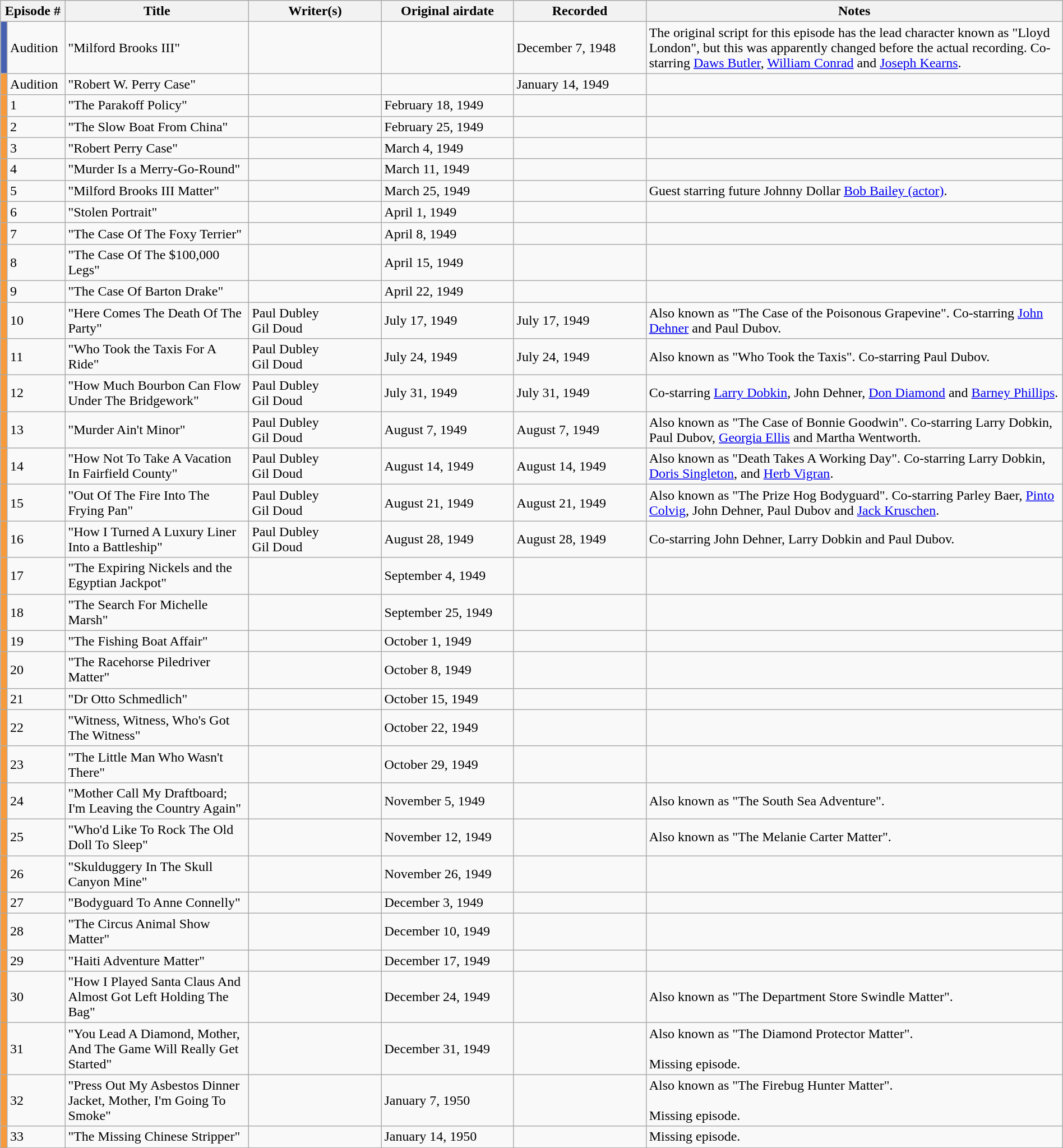<table class="wikitable" style="width:100%;">
<tr>
<th colspan=2 style="width:5em">Episode #</th>
<th>Title</th>
<th width="150">Writer(s)</th>
<th width="150">Original airdate</th>
<th width="150">Recorded</th>
<th>Notes</th>
</tr>
<tr>
<td style="background:#4761B1"></td>
<td>Audition</td>
<td>"Milford Brooks III"</td>
<td></td>
<td></td>
<td>December 7, 1948</td>
<td>The original script for this episode has the lead character known as "Lloyd London", but this was apparently changed before the actual recording. Co-starring <a href='#'>Daws Butler</a>, <a href='#'>William Conrad</a> and <a href='#'>Joseph Kearns</a>.</td>
</tr>
<tr>
<td style="background:#F79A3A"></td>
<td>Audition</td>
<td>"Robert W. Perry Case"</td>
<td></td>
<td></td>
<td>January 14, 1949</td>
<td></td>
</tr>
<tr>
<td style="background:#F79A3A"></td>
<td>1</td>
<td>"The Parakoff Policy"</td>
<td></td>
<td>February 18, 1949</td>
<td></td>
<td></td>
</tr>
<tr>
<td style="background:#F79A3A"></td>
<td>2</td>
<td>"The Slow Boat From China"</td>
<td></td>
<td>February 25, 1949</td>
<td></td>
<td></td>
</tr>
<tr>
<td style="background:#F79A3A"></td>
<td>3</td>
<td>"Robert Perry Case"</td>
<td></td>
<td>March 4, 1949</td>
<td></td>
<td></td>
</tr>
<tr>
<td style="background:#F79A3A"></td>
<td>4</td>
<td>"Murder Is a Merry-Go-Round"</td>
<td></td>
<td>March 11, 1949</td>
<td></td>
<td></td>
</tr>
<tr>
<td style="background:#F79A3A"></td>
<td>5</td>
<td>"Milford Brooks III Matter"</td>
<td></td>
<td>March 25, 1949</td>
<td></td>
<td>Guest starring future Johnny Dollar <a href='#'>Bob Bailey (actor)</a>.</td>
</tr>
<tr>
<td style="background:#F79A3A"></td>
<td>6</td>
<td>"Stolen Portrait"</td>
<td></td>
<td>April 1, 1949</td>
<td></td>
<td></td>
</tr>
<tr>
<td style="background:#F79A3A"></td>
<td>7</td>
<td>"The Case Of The Foxy Terrier"</td>
<td></td>
<td>April 8, 1949</td>
<td></td>
<td></td>
</tr>
<tr>
<td style="background:#F79A3A"></td>
<td>8</td>
<td>"The Case Of The $100,000 Legs"</td>
<td></td>
<td>April 15, 1949</td>
<td></td>
<td></td>
</tr>
<tr>
<td style="background:#F79A3A"></td>
<td>9</td>
<td>"The Case Of Barton Drake"</td>
<td></td>
<td>April 22, 1949</td>
<td></td>
<td></td>
</tr>
<tr>
<td style="background:#F79A3A"></td>
<td>10</td>
<td>"Here Comes The Death Of The Party"</td>
<td>Paul Dubley<br>Gil Doud</td>
<td>July 17, 1949</td>
<td>July 17, 1949</td>
<td>Also known as "The Case of the Poisonous Grapevine". Co-starring <a href='#'>John Dehner</a> and Paul Dubov.</td>
</tr>
<tr>
<td style="background:#F79A3A"></td>
<td>11</td>
<td>"Who Took the Taxis For A Ride"</td>
<td>Paul Dubley<br>Gil Doud</td>
<td>July 24, 1949</td>
<td>July 24, 1949</td>
<td>Also known as "Who Took the Taxis". Co-starring Paul Dubov.</td>
</tr>
<tr>
<td style="background:#F79A3A"></td>
<td>12</td>
<td>"How Much Bourbon Can Flow Under The Bridgework"</td>
<td>Paul Dubley<br>Gil Doud</td>
<td>July 31, 1949</td>
<td>July 31, 1949</td>
<td>Co-starring <a href='#'>Larry Dobkin</a>, John Dehner, <a href='#'>Don Diamond</a> and <a href='#'>Barney Phillips</a>.</td>
</tr>
<tr>
<td style="background:#F79A3A"></td>
<td>13</td>
<td>"Murder Ain't Minor"</td>
<td>Paul Dubley<br>Gil Doud</td>
<td>August 7, 1949</td>
<td>August 7, 1949</td>
<td>Also known as "The Case of Bonnie Goodwin". Co-starring Larry Dobkin, Paul Dubov, <a href='#'>Georgia Ellis</a> and Martha Wentworth.</td>
</tr>
<tr>
<td style="background:#F79A3A"></td>
<td>14</td>
<td>"How Not To Take A Vacation In Fairfield County"</td>
<td>Paul Dubley<br>Gil Doud</td>
<td>August 14, 1949</td>
<td>August 14, 1949</td>
<td>Also known as "Death Takes A Working Day". Co-starring Larry Dobkin, <a href='#'>Doris Singleton</a>, and  <a href='#'>Herb Vigran</a>.</td>
</tr>
<tr>
<td style="background:#F79A3A"></td>
<td>15</td>
<td>"Out Of The Fire Into The Frying Pan"</td>
<td>Paul Dubley<br>Gil Doud</td>
<td>August 21, 1949</td>
<td>August 21, 1949</td>
<td>Also known as "The Prize Hog Bodyguard". Co-starring Parley Baer, <a href='#'>Pinto Colvig</a>, John Dehner, Paul Dubov and <a href='#'>Jack Kruschen</a>.</td>
</tr>
<tr>
<td style="background:#F79A3A"></td>
<td>16</td>
<td>"How I Turned A Luxury Liner Into a Battleship"</td>
<td>Paul Dubley<br>Gil Doud</td>
<td>August 28, 1949</td>
<td>August 28, 1949</td>
<td>Co-starring John Dehner, Larry Dobkin and Paul Dubov.</td>
</tr>
<tr>
<td style="background:#F79A3A"></td>
<td>17</td>
<td>"The Expiring Nickels and the Egyptian Jackpot"</td>
<td></td>
<td>September 4, 1949</td>
<td></td>
<td></td>
</tr>
<tr>
<td style="background:#F79A3A"></td>
<td>18</td>
<td>"The Search For Michelle Marsh"</td>
<td></td>
<td>September 25, 1949</td>
<td></td>
<td></td>
</tr>
<tr>
<td style="background:#F79A3A"></td>
<td>19</td>
<td>"The Fishing Boat Affair"</td>
<td></td>
<td>October 1, 1949</td>
<td></td>
<td></td>
</tr>
<tr>
<td style="background:#F79A3A"></td>
<td>20</td>
<td>"The Racehorse Piledriver Matter"</td>
<td></td>
<td>October 8, 1949</td>
<td></td>
<td></td>
</tr>
<tr>
<td style="background:#F79A3A"></td>
<td>21</td>
<td>"Dr Otto Schmedlich"</td>
<td></td>
<td>October 15, 1949</td>
<td></td>
<td></td>
</tr>
<tr>
<td style="background:#F79A3A"></td>
<td>22</td>
<td>"Witness, Witness, Who's Got The Witness"</td>
<td></td>
<td>October 22, 1949</td>
<td></td>
<td></td>
</tr>
<tr>
<td style="background:#F79A3A"></td>
<td>23</td>
<td>"The Little Man Who Wasn't There"</td>
<td></td>
<td>October 29, 1949</td>
<td></td>
<td></td>
</tr>
<tr>
<td style="background:#F79A3A"></td>
<td>24</td>
<td>"Mother Call My Draftboard; I'm Leaving the Country Again"</td>
<td></td>
<td>November 5, 1949</td>
<td></td>
<td>Also known as "The South Sea Adventure".</td>
</tr>
<tr>
<td style="background:#F79A3A"></td>
<td>25</td>
<td>"Who'd Like To Rock The Old Doll To Sleep"</td>
<td></td>
<td>November 12, 1949</td>
<td></td>
<td>Also known as "The Melanie Carter Matter".</td>
</tr>
<tr>
<td style="background:#F79A3A"></td>
<td>26</td>
<td>"Skulduggery In The Skull Canyon Mine"</td>
<td></td>
<td>November 26, 1949</td>
<td></td>
<td></td>
</tr>
<tr>
<td style="background:#F79A3A"></td>
<td>27</td>
<td>"Bodyguard To Anne Connelly"</td>
<td></td>
<td>December 3, 1949</td>
<td></td>
<td></td>
</tr>
<tr>
<td style="background:#F79A3A"></td>
<td>28</td>
<td>"The Circus Animal Show Matter"</td>
<td></td>
<td>December 10, 1949</td>
<td></td>
<td></td>
</tr>
<tr>
<td style="background:#F79A3A"></td>
<td>29</td>
<td>"Haiti Adventure Matter"</td>
<td></td>
<td>December 17, 1949</td>
<td></td>
<td></td>
</tr>
<tr>
<td style="background:#F79A3A"></td>
<td>30</td>
<td>"How I Played Santa Claus And Almost Got Left Holding The Bag"</td>
<td></td>
<td>December 24, 1949</td>
<td></td>
<td>Also known as "The Department Store Swindle Matter".</td>
</tr>
<tr>
<td style="background:#F79A3A"></td>
<td>31</td>
<td>"You Lead A Diamond, Mother, And The Game Will Really Get Started"</td>
<td></td>
<td>December 31, 1949</td>
<td></td>
<td>Also known as "The Diamond Protector Matter".<br><br> Missing episode.</td>
</tr>
<tr>
<td style="background:#F79A3A"></td>
<td>32</td>
<td>"Press Out My Asbestos Dinner Jacket, Mother, I'm Going To Smoke"</td>
<td></td>
<td>January 7, 1950</td>
<td></td>
<td>Also known as "The Firebug Hunter Matter".<br><br> Missing episode.</td>
</tr>
<tr>
<td style="background:#F79A3A"></td>
<td>33</td>
<td>"The Missing Chinese Stripper"</td>
<td></td>
<td>January 14, 1950</td>
<td></td>
<td>Missing episode.</td>
</tr>
</table>
